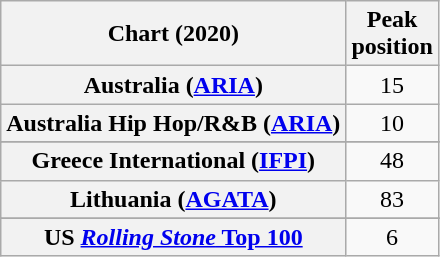<table class="wikitable sortable plainrowheaders" style="text-align:center">
<tr>
<th scope="col">Chart (2020)</th>
<th scope="col">Peak<br>position</th>
</tr>
<tr>
<th scope="row">Australia (<a href='#'>ARIA</a>)</th>
<td>15</td>
</tr>
<tr>
<th scope="row">Australia Hip Hop/R&B (<a href='#'>ARIA</a>)</th>
<td>10</td>
</tr>
<tr>
</tr>
<tr>
</tr>
<tr>
<th scope="row">Greece International (<a href='#'>IFPI</a>)</th>
<td>48</td>
</tr>
<tr>
<th scope="row">Lithuania (<a href='#'>AGATA</a>)</th>
<td>83</td>
</tr>
<tr>
</tr>
<tr>
</tr>
<tr>
</tr>
<tr>
</tr>
<tr>
</tr>
<tr>
</tr>
<tr>
</tr>
<tr>
</tr>
<tr>
<th scope="row">US <a href='#'><em>Rolling Stone</em> Top 100</a></th>
<td>6</td>
</tr>
</table>
